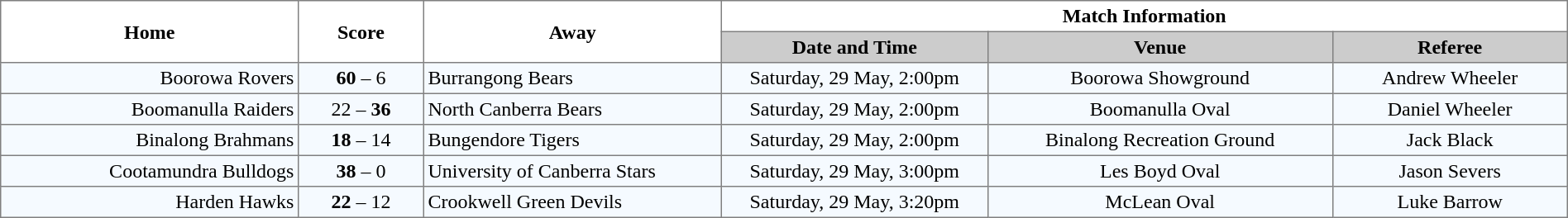<table width="100%" cellspacing="0" cellpadding="3" border="1" style="border-collapse:collapse;  text-align:center;">
<tr>
<th rowspan="2" width="19%">Home</th>
<th rowspan="2" width="8%">Score</th>
<th rowspan="2" width="19%">Away</th>
<th colspan="3">Match Information</th>
</tr>
<tr bgcolor="#CCCCCC">
<th width="17%">Date and Time</th>
<th width="22%">Venue</th>
<th width="50%">Referee</th>
</tr>
<tr style="text-align:center; background:#f5faff;">
<td align="right">Boorowa Rovers </td>
<td><strong>60</strong> – 6</td>
<td align="left"> Burrangong Bears</td>
<td>Saturday, 29 May, 2:00pm</td>
<td>Boorowa Showground</td>
<td>Andrew Wheeler</td>
</tr>
<tr style="text-align:center; background:#f5faff;">
<td align="right">Boomanulla Raiders </td>
<td>22 – <strong>36</strong></td>
<td align="left"> North Canberra Bears</td>
<td>Saturday, 29 May, 2:00pm</td>
<td>Boomanulla Oval</td>
<td>Daniel Wheeler</td>
</tr>
<tr style="text-align:center; background:#f5faff;">
<td align="right">Binalong Brahmans </td>
<td><strong>18</strong> – 14</td>
<td align="left"> Bungendore Tigers</td>
<td>Saturday, 29 May, 2:00pm</td>
<td>Binalong Recreation Ground</td>
<td>Jack Black</td>
</tr>
<tr style="text-align:center; background:#f5faff;">
<td align="right">Cootamundra Bulldogs </td>
<td><strong>38</strong> – 0</td>
<td align="left"> University of Canberra Stars</td>
<td>Saturday, 29 May, 3:00pm</td>
<td>Les Boyd Oval</td>
<td>Jason Severs</td>
</tr>
<tr style="text-align:center; background:#f5faff;">
<td align="right">Harden Hawks </td>
<td><strong>22</strong> – 12</td>
<td align="left"> Crookwell Green Devils</td>
<td>Saturday, 29 May, 3:20pm</td>
<td>McLean Oval</td>
<td>Luke Barrow</td>
</tr>
</table>
